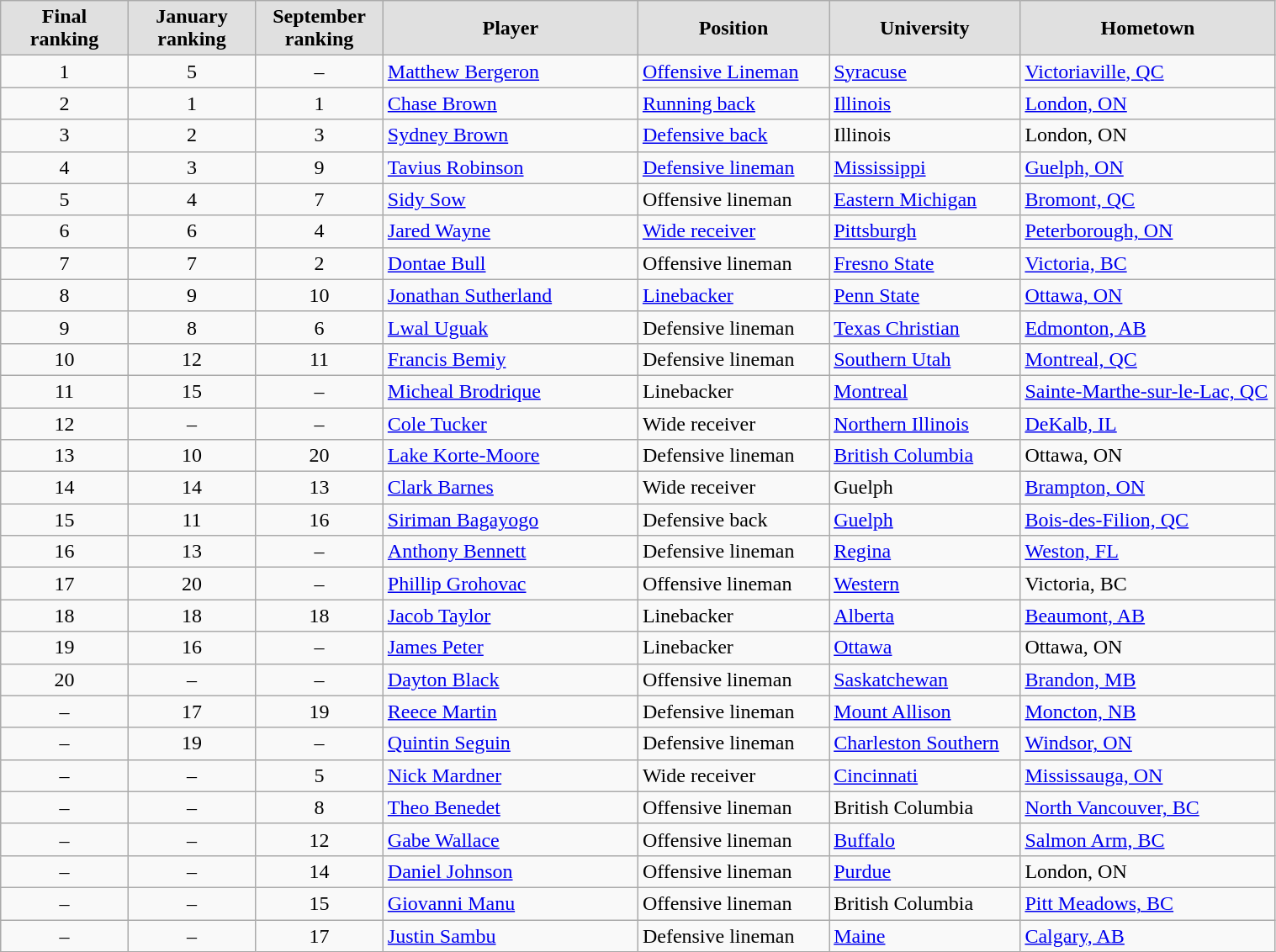<table class="wikitable sortable" width="80%">
<tr>
<th style="background:#e0e0e0; width:10%;">Final<br>ranking</th>
<th style="background:#e0e0e0; width:10%;">January<br>ranking</th>
<th style="background:#e0e0e0; width:10%;">September<br>ranking</th>
<th style="background:#e0e0e0; width:20%;">Player</th>
<th style="background:#e0e0e0; width:15%;">Position</th>
<th style="background:#e0e0e0; width:15%;">University</th>
<th style="background:#e0e0e0; width:20%;">Hometown</th>
</tr>
<tr>
<td style="text-align:center;">1</td>
<td style="text-align:center;">5</td>
<td style="text-align:center;">–</td>
<td><a href='#'>Matthew Bergeron</a></td>
<td><a href='#'>Offensive Lineman</a></td>
<td><a href='#'>Syracuse</a></td>
<td><a href='#'>Victoriaville, QC</a></td>
</tr>
<tr>
<td style="text-align:center;">2</td>
<td style="text-align:center;">1</td>
<td style="text-align:center;">1</td>
<td><a href='#'>Chase Brown</a></td>
<td><a href='#'>Running back</a></td>
<td><a href='#'>Illinois</a></td>
<td><a href='#'>London, ON</a></td>
</tr>
<tr>
<td style="text-align:center;">3</td>
<td style="text-align:center;">2</td>
<td style="text-align:center;">3</td>
<td><a href='#'>Sydney Brown</a></td>
<td><a href='#'>Defensive back</a></td>
<td>Illinois</td>
<td>London, ON</td>
</tr>
<tr>
<td style="text-align:center;">4</td>
<td style="text-align:center;">3</td>
<td style="text-align:center;">9</td>
<td><a href='#'>Tavius Robinson</a></td>
<td><a href='#'>Defensive lineman</a></td>
<td><a href='#'>Mississippi</a></td>
<td><a href='#'>Guelph, ON</a></td>
</tr>
<tr>
<td style="text-align:center;">5</td>
<td style="text-align:center;">4</td>
<td style="text-align:center;">7</td>
<td><a href='#'>Sidy Sow</a></td>
<td>Offensive lineman</td>
<td><a href='#'>Eastern Michigan</a></td>
<td><a href='#'>Bromont, QC</a></td>
</tr>
<tr>
<td style="text-align:center;">6</td>
<td style="text-align:center;">6</td>
<td style="text-align:center;">4</td>
<td><a href='#'>Jared Wayne</a></td>
<td><a href='#'>Wide receiver</a></td>
<td><a href='#'>Pittsburgh</a></td>
<td><a href='#'>Peterborough, ON</a></td>
</tr>
<tr>
<td style="text-align:center;">7</td>
<td style="text-align:center;">7</td>
<td style="text-align:center;">2</td>
<td><a href='#'>Dontae Bull</a></td>
<td>Offensive lineman</td>
<td><a href='#'>Fresno State</a></td>
<td><a href='#'>Victoria, BC</a></td>
</tr>
<tr>
<td style="text-align:center;">8</td>
<td style="text-align:center;">9</td>
<td style="text-align:center;">10</td>
<td><a href='#'>Jonathan Sutherland</a></td>
<td><a href='#'>Linebacker</a></td>
<td><a href='#'>Penn State</a></td>
<td><a href='#'>Ottawa, ON</a></td>
</tr>
<tr>
<td style="text-align:center;">9</td>
<td style="text-align:center;">8</td>
<td style="text-align:center;">6</td>
<td><a href='#'>Lwal Uguak</a></td>
<td>Defensive lineman</td>
<td><a href='#'>Texas Christian</a></td>
<td><a href='#'>Edmonton, AB</a></td>
</tr>
<tr>
<td style="text-align:center;">10</td>
<td style="text-align:center;">12</td>
<td style="text-align:center;">11</td>
<td><a href='#'>Francis Bemiy</a></td>
<td>Defensive lineman</td>
<td><a href='#'>Southern Utah</a></td>
<td><a href='#'>Montreal, QC</a></td>
</tr>
<tr>
<td style="text-align:center;">11</td>
<td style="text-align:center;">15</td>
<td style="text-align:center;">–</td>
<td><a href='#'>Micheal Brodrique</a></td>
<td>Linebacker</td>
<td><a href='#'>Montreal</a></td>
<td><a href='#'>Sainte-Marthe-sur-le-Lac, QC</a></td>
</tr>
<tr>
<td style="text-align:center;">12</td>
<td style="text-align:center;">–</td>
<td style="text-align:center;">–</td>
<td><a href='#'>Cole Tucker</a></td>
<td>Wide receiver</td>
<td><a href='#'>Northern Illinois</a></td>
<td><a href='#'>DeKalb, IL</a></td>
</tr>
<tr>
<td style="text-align:center;">13</td>
<td style="text-align:center;">10</td>
<td style="text-align:center;">20</td>
<td><a href='#'>Lake Korte-Moore</a></td>
<td>Defensive lineman</td>
<td><a href='#'>British Columbia</a></td>
<td>Ottawa, ON</td>
</tr>
<tr>
<td style="text-align:center;">14</td>
<td style="text-align:center;">14</td>
<td style="text-align:center;">13</td>
<td><a href='#'>Clark Barnes</a></td>
<td>Wide receiver</td>
<td>Guelph</td>
<td><a href='#'>Brampton, ON</a></td>
</tr>
<tr>
<td style="text-align:center;">15</td>
<td style="text-align:center;">11</td>
<td style="text-align:center;">16</td>
<td><a href='#'>Siriman Bagayogo</a></td>
<td>Defensive back</td>
<td><a href='#'>Guelph</a></td>
<td><a href='#'>Bois-des-Filion, QC</a></td>
</tr>
<tr>
<td style="text-align:center;">16</td>
<td style="text-align:center;">13</td>
<td style="text-align:center;">–</td>
<td><a href='#'>Anthony Bennett</a></td>
<td>Defensive lineman</td>
<td><a href='#'>Regina</a></td>
<td><a href='#'>Weston, FL</a></td>
</tr>
<tr>
<td style="text-align:center;">17</td>
<td style="text-align:center;">20</td>
<td style="text-align:center;">–</td>
<td><a href='#'>Phillip Grohovac</a></td>
<td>Offensive lineman</td>
<td><a href='#'>Western</a></td>
<td>Victoria, BC</td>
</tr>
<tr>
<td style="text-align:center;">18</td>
<td style="text-align:center;">18</td>
<td style="text-align:center;">18</td>
<td><a href='#'>Jacob Taylor</a></td>
<td>Linebacker</td>
<td><a href='#'>Alberta</a></td>
<td><a href='#'>Beaumont, AB</a></td>
</tr>
<tr>
<td style="text-align:center;">19</td>
<td style="text-align:center;">16</td>
<td style="text-align:center;">–</td>
<td><a href='#'>James Peter</a></td>
<td>Linebacker</td>
<td><a href='#'>Ottawa</a></td>
<td>Ottawa, ON</td>
</tr>
<tr>
<td style="text-align:center;">20</td>
<td style="text-align:center;">–</td>
<td style="text-align:center;">–</td>
<td><a href='#'>Dayton Black</a></td>
<td>Offensive lineman</td>
<td><a href='#'>Saskatchewan</a></td>
<td><a href='#'>Brandon, MB</a></td>
</tr>
<tr>
<td style="text-align:center;">–</td>
<td style="text-align:center;">17</td>
<td style="text-align:center;">19</td>
<td><a href='#'>Reece Martin</a></td>
<td>Defensive lineman</td>
<td><a href='#'>Mount Allison</a></td>
<td><a href='#'>Moncton, NB</a></td>
</tr>
<tr>
<td style="text-align:center;">–</td>
<td style="text-align:center;">19</td>
<td style="text-align:center;">–</td>
<td><a href='#'>Quintin Seguin</a></td>
<td>Defensive lineman</td>
<td><a href='#'>Charleston Southern</a></td>
<td><a href='#'>Windsor, ON</a></td>
</tr>
<tr>
<td style="text-align:center;">–</td>
<td style="text-align:center;">–</td>
<td style="text-align:center;">5</td>
<td><a href='#'>Nick Mardner</a></td>
<td>Wide receiver</td>
<td><a href='#'>Cincinnati</a></td>
<td><a href='#'>Mississauga, ON</a></td>
</tr>
<tr>
<td style="text-align:center;">–</td>
<td style="text-align:center;">–</td>
<td style="text-align:center;">8</td>
<td><a href='#'>Theo Benedet</a></td>
<td>Offensive lineman</td>
<td>British Columbia</td>
<td><a href='#'>North Vancouver, BC</a></td>
</tr>
<tr>
<td style="text-align:center;">–</td>
<td style="text-align:center;">–</td>
<td style="text-align:center;">12</td>
<td><a href='#'>Gabe Wallace</a></td>
<td>Offensive lineman</td>
<td><a href='#'>Buffalo</a></td>
<td><a href='#'>Salmon Arm, BC</a></td>
</tr>
<tr>
<td style="text-align:center;">–</td>
<td style="text-align:center;">–</td>
<td style="text-align:center;">14</td>
<td><a href='#'>Daniel Johnson</a></td>
<td>Offensive lineman</td>
<td><a href='#'>Purdue</a></td>
<td>London, ON</td>
</tr>
<tr>
<td style="text-align:center;">–</td>
<td style="text-align:center;">–</td>
<td style="text-align:center;">15</td>
<td><a href='#'>Giovanni Manu</a></td>
<td>Offensive lineman</td>
<td>British Columbia</td>
<td><a href='#'>Pitt Meadows, BC</a></td>
</tr>
<tr>
<td style="text-align:center;">–</td>
<td style="text-align:center;">–</td>
<td style="text-align:center;">17</td>
<td><a href='#'>Justin Sambu</a></td>
<td>Defensive lineman</td>
<td><a href='#'>Maine</a></td>
<td><a href='#'>Calgary, AB</a></td>
</tr>
</table>
